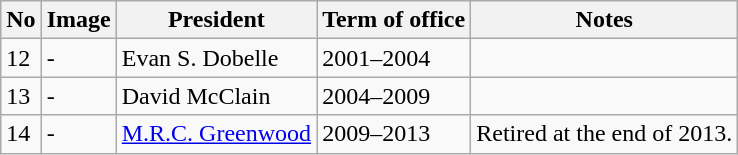<table class="wikitable sortable">
<tr>
<th>No</th>
<th>Image</th>
<th>President</th>
<th>Term of office</th>
<th>Notes</th>
</tr>
<tr>
<td>12</td>
<td>-</td>
<td>Evan S. Dobelle</td>
<td>2001–2004</td>
<td></td>
</tr>
<tr>
<td>13</td>
<td>-</td>
<td>David McClain</td>
<td>2004–2009</td>
<td></td>
</tr>
<tr>
<td>14</td>
<td>-</td>
<td><a href='#'>M.R.C. Greenwood</a></td>
<td>2009–2013</td>
<td>Retired at the end of 2013.</td>
</tr>
</table>
